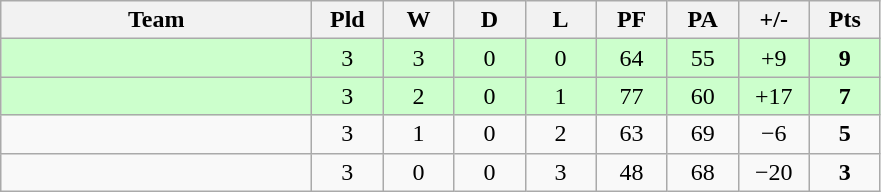<table class="wikitable" style="text-align: center;">
<tr>
<th width="200">Team</th>
<th width="40">Pld</th>
<th width="40">W</th>
<th width="40">D</th>
<th width="40">L</th>
<th width="40">PF</th>
<th width="40">PA</th>
<th width="40">+/-</th>
<th width="40">Pts</th>
</tr>
<tr style="background-color:#ccffcc">
<td style="text-align:left;"></td>
<td>3</td>
<td>3</td>
<td>0</td>
<td>0</td>
<td>64</td>
<td>55</td>
<td>+9</td>
<td><strong>9</strong></td>
</tr>
<tr style="background-color:#ccffcc">
<td style="text-align:left;"></td>
<td>3</td>
<td>2</td>
<td>0</td>
<td>1</td>
<td>77</td>
<td>60</td>
<td>+17</td>
<td><strong>7</strong></td>
</tr>
<tr>
<td style="text-align:left;"></td>
<td>3</td>
<td>1</td>
<td>0</td>
<td>2</td>
<td>63</td>
<td>69</td>
<td>−6</td>
<td><strong>5</strong></td>
</tr>
<tr>
<td style="text-align:left;"></td>
<td>3</td>
<td>0</td>
<td>0</td>
<td>3</td>
<td>48</td>
<td>68</td>
<td>−20</td>
<td><strong>3</strong></td>
</tr>
</table>
